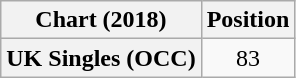<table class="wikitable sortable plainrowheaders" style="text-align:center">
<tr>
<th scope="col">Chart (2018)</th>
<th scope="col">Position</th>
</tr>
<tr>
<th scope="row">UK Singles (OCC)</th>
<td>83</td>
</tr>
</table>
